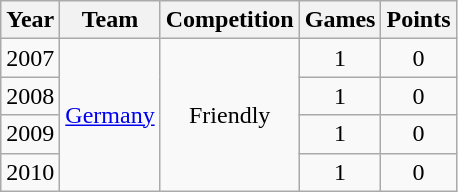<table class="wikitable">
<tr>
<th>Year</th>
<th>Team</th>
<th>Competition</th>
<th>Games</th>
<th>Points</th>
</tr>
<tr align="center">
<td>2007</td>
<td rowspan=4><a href='#'>Germany</a></td>
<td rowspan=4>Friendly</td>
<td>1</td>
<td>0</td>
</tr>
<tr align="center">
<td>2008</td>
<td>1</td>
<td>0</td>
</tr>
<tr align="center">
<td>2009</td>
<td>1</td>
<td>0</td>
</tr>
<tr align="center">
<td>2010</td>
<td>1</td>
<td>0</td>
</tr>
</table>
